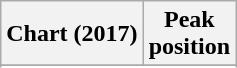<table class="wikitable sortable plainrowheaders">
<tr>
<th scope="col">Chart (2017)</th>
<th scope="col">Peak<br>position</th>
</tr>
<tr>
</tr>
<tr>
</tr>
</table>
